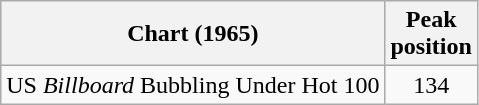<table class="wikitable">
<tr>
<th>Chart (1965)</th>
<th>Peak<br>position</th>
</tr>
<tr>
<td>US <em>Billboard</em> Bubbling Under Hot 100</td>
<td align="center">134</td>
</tr>
</table>
